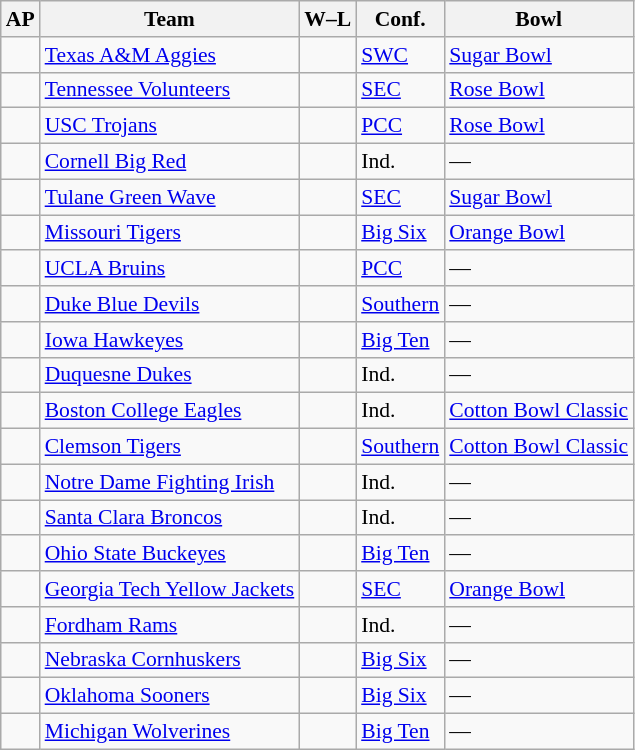<table class="wikitable sortable" style="font-size:90%;">
<tr>
<th>AP</th>
<th>Team</th>
<th>W–L</th>
<th>Conf.</th>
<th>Bowl</th>
</tr>
<tr>
<td></td>
<td><a href='#'>Texas A&M Aggies</a></td>
<td></td>
<td><a href='#'>SWC</a></td>
<td><a href='#'>Sugar Bowl</a></td>
</tr>
<tr>
<td></td>
<td><a href='#'>Tennessee Volunteers</a></td>
<td></td>
<td><a href='#'>SEC</a></td>
<td><a href='#'>Rose Bowl</a></td>
</tr>
<tr>
<td></td>
<td><a href='#'>USC Trojans</a></td>
<td></td>
<td><a href='#'>PCC</a></td>
<td><a href='#'>Rose Bowl</a></td>
</tr>
<tr>
<td></td>
<td><a href='#'>Cornell Big Red</a></td>
<td></td>
<td>Ind.</td>
<td>—</td>
</tr>
<tr>
<td></td>
<td><a href='#'>Tulane Green Wave</a></td>
<td></td>
<td><a href='#'>SEC</a></td>
<td><a href='#'>Sugar Bowl</a></td>
</tr>
<tr>
<td></td>
<td><a href='#'>Missouri Tigers</a></td>
<td></td>
<td><a href='#'>Big Six</a></td>
<td><a href='#'>Orange Bowl</a></td>
</tr>
<tr>
<td></td>
<td><a href='#'>UCLA Bruins</a></td>
<td></td>
<td><a href='#'>PCC</a></td>
<td>—</td>
</tr>
<tr>
<td></td>
<td><a href='#'>Duke Blue Devils</a></td>
<td></td>
<td><a href='#'>Southern</a></td>
<td>—</td>
</tr>
<tr>
<td></td>
<td><a href='#'>Iowa Hawkeyes</a></td>
<td></td>
<td><a href='#'>Big Ten</a></td>
<td>— </td>
</tr>
<tr>
<td></td>
<td><a href='#'>Duquesne Dukes</a></td>
<td></td>
<td>Ind.</td>
<td>—</td>
</tr>
<tr>
<td></td>
<td><a href='#'>Boston College Eagles</a></td>
<td></td>
<td>Ind.</td>
<td><a href='#'>Cotton Bowl Classic</a></td>
</tr>
<tr>
<td></td>
<td><a href='#'>Clemson Tigers</a></td>
<td></td>
<td><a href='#'>Southern</a></td>
<td><a href='#'>Cotton Bowl Classic</a></td>
</tr>
<tr>
<td></td>
<td><a href='#'>Notre Dame Fighting Irish</a></td>
<td></td>
<td>Ind.</td>
<td>—</td>
</tr>
<tr>
<td></td>
<td><a href='#'>Santa Clara Broncos</a></td>
<td></td>
<td>Ind.</td>
<td>—</td>
</tr>
<tr>
<td></td>
<td><a href='#'>Ohio State Buckeyes</a></td>
<td></td>
<td><a href='#'>Big Ten</a></td>
<td>— </td>
</tr>
<tr>
<td></td>
<td><a href='#'>Georgia Tech Yellow Jackets</a></td>
<td></td>
<td><a href='#'>SEC</a></td>
<td><a href='#'>Orange Bowl</a></td>
</tr>
<tr>
<td></td>
<td><a href='#'>Fordham Rams</a></td>
<td></td>
<td>Ind.</td>
<td>—</td>
</tr>
<tr>
<td></td>
<td><a href='#'>Nebraska Cornhuskers</a></td>
<td></td>
<td><a href='#'>Big Six</a></td>
<td>—</td>
</tr>
<tr>
<td></td>
<td><a href='#'>Oklahoma Sooners</a></td>
<td></td>
<td><a href='#'>Big Six</a></td>
<td>—</td>
</tr>
<tr>
<td></td>
<td><a href='#'>Michigan Wolverines</a></td>
<td></td>
<td><a href='#'>Big Ten</a></td>
<td>— </td>
</tr>
</table>
